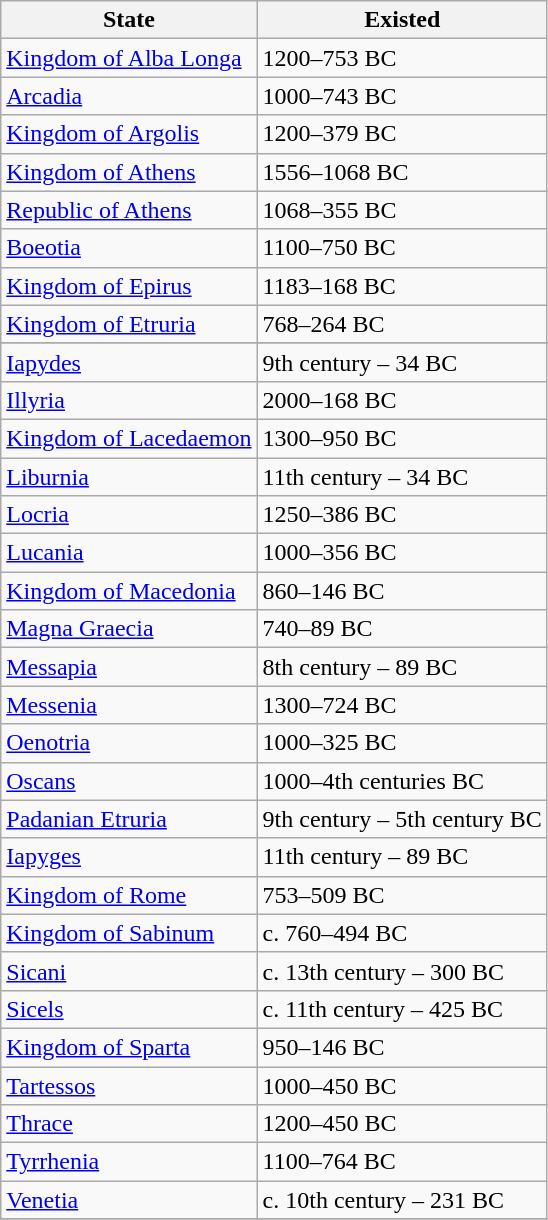<table class=wikitable border="1">
<tr>
<th>State</th>
<th>Existed</th>
</tr>
<tr>
<td><a href='#'>Kingdom of Alba Longa</a></td>
<td>1200–753 BC</td>
</tr>
<tr>
<td><a href='#'>Arcadia</a></td>
<td>1000–743 BC</td>
</tr>
<tr>
<td><a href='#'>Kingdom of Argolis</a></td>
<td>1200–379 BC</td>
</tr>
<tr>
<td><a href='#'>Kingdom of Athens</a></td>
<td>1556–1068 BC</td>
</tr>
<tr>
<td><a href='#'>Republic of Athens</a></td>
<td>1068–355 BC</td>
</tr>
<tr>
<td><a href='#'>Boeotia</a></td>
<td>1100–750 BC</td>
</tr>
<tr>
<td><a href='#'>Kingdom of Epirus</a></td>
<td>1183–168 BC</td>
</tr>
<tr>
<td><a href='#'>Kingdom of Etruria</a></td>
<td>768–264 BC</td>
</tr>
<tr>
</tr>
<tr>
<td><a href='#'>Iapydes</a></td>
<td>9th century – 34 BC</td>
</tr>
<tr>
<td><a href='#'>Illyria</a></td>
<td>2000–168 BC</td>
</tr>
<tr>
<td><a href='#'>Kingdom of Lacedaemon</a></td>
<td>1300–950 BC</td>
</tr>
<tr>
<td><a href='#'>Liburnia</a></td>
<td>11th century – 34 BC</td>
</tr>
<tr>
<td><a href='#'>Locria</a></td>
<td>1250–386 BC</td>
</tr>
<tr>
<td><a href='#'>Lucania</a></td>
<td>1000–356 BC</td>
</tr>
<tr>
<td><a href='#'>Kingdom of Macedonia</a></td>
<td>860–146 BC</td>
</tr>
<tr>
<td><a href='#'>Magna Graecia</a></td>
<td>740–89 BC</td>
</tr>
<tr>
<td><a href='#'>Messapia</a></td>
<td>8th century – 89 BC</td>
</tr>
<tr>
<td><a href='#'>Messenia</a></td>
<td>1300–724 BC</td>
</tr>
<tr>
<td><a href='#'>Oenotria</a></td>
<td>1000–325 BC</td>
</tr>
<tr>
<td><a href='#'>Oscans</a></td>
<td>1000–4th centuries BC</td>
</tr>
<tr>
<td><a href='#'>Padanian Etruria</a></td>
<td>9th century – 5th century BC</td>
</tr>
<tr>
<td><a href='#'>Iapyges</a></td>
<td>11th century – 89 BC</td>
</tr>
<tr>
<td><a href='#'>Kingdom of Rome</a></td>
<td>753–509 BC</td>
</tr>
<tr>
<td><a href='#'>Kingdom of Sabinum</a></td>
<td>c. 760–494 BC</td>
</tr>
<tr>
<td><a href='#'>Sicani</a></td>
<td>c. 13th century – 300 BC</td>
</tr>
<tr>
<td><a href='#'>Sicels</a></td>
<td>c. 11th century – 425 BC</td>
</tr>
<tr>
<td><a href='#'>Kingdom of Sparta</a></td>
<td>950–146 BC</td>
</tr>
<tr>
<td><a href='#'>Tartessos</a></td>
<td>1000–450 BC</td>
</tr>
<tr>
<td><a href='#'>Thrace</a></td>
<td>1200–450 BC</td>
</tr>
<tr>
<td><a href='#'>Tyrrhenia</a></td>
<td>1100–764 BC</td>
</tr>
<tr>
<td><a href='#'>Venetia</a></td>
<td>c. 10th century – 231 BC</td>
</tr>
<tr>
</tr>
</table>
